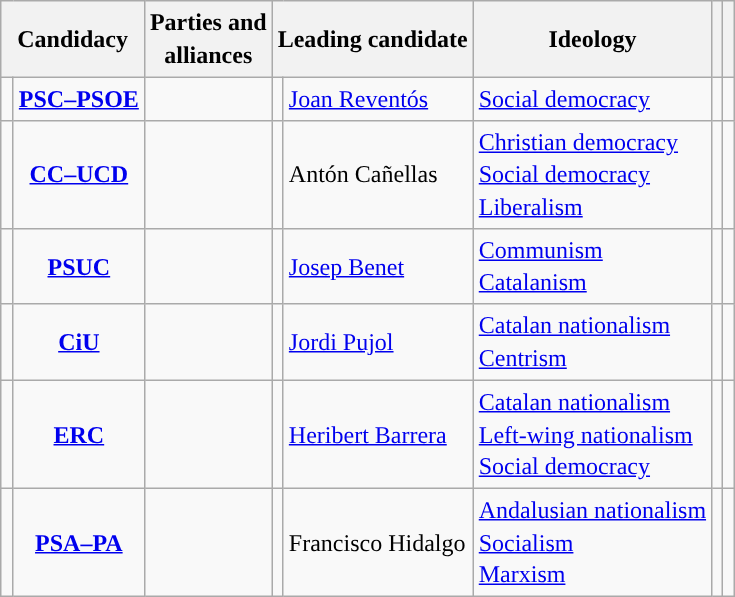<table class="wikitable" style="line-height:1.35em; text-align:left;">
<tr>
<th colspan="2">Candidacy</th>
<th>Parties and<br>alliances</th>
<th colspan="2">Leading candidate</th>
<th>Ideology</th>
<th></th>
<th></th>
</tr>
<tr>
<td width="1" style="color:inherit;background:"></td>
<td align="center"><strong><a href='#'>PSC–PSOE</a></strong></td>
<td></td>
<td></td>
<td><a href='#'>Joan Reventós</a></td>
<td><a href='#'>Social democracy</a></td>
<td></td>
<td><br></td>
</tr>
<tr>
<td style="color:inherit;background:"></td>
<td align="center"><strong><a href='#'>CC–UCD</a></strong></td>
<td></td>
<td></td>
<td>Antón Cañellas</td>
<td><a href='#'>Christian democracy</a><br><a href='#'>Social democracy</a><br><a href='#'>Liberalism</a></td>
<td></td>
<td></td>
</tr>
<tr>
<td style="color:inherit;background:"></td>
<td align="center"><strong><a href='#'>PSUC</a></strong></td>
<td></td>
<td></td>
<td><a href='#'>Josep Benet</a></td>
<td><a href='#'>Communism</a><br><a href='#'>Catalanism</a></td>
<td></td>
<td><br></td>
</tr>
<tr>
<td style="color:inherit;background:"></td>
<td align="center"><strong><a href='#'>CiU</a></strong></td>
<td></td>
<td></td>
<td><a href='#'>Jordi Pujol</a></td>
<td><a href='#'>Catalan nationalism</a><br><a href='#'>Centrism</a></td>
<td></td>
<td><br></td>
</tr>
<tr>
<td style="color:inherit;background:"></td>
<td align="center"><strong><a href='#'>ERC</a></strong></td>
<td></td>
<td></td>
<td><a href='#'>Heribert Barrera</a></td>
<td><a href='#'>Catalan nationalism</a><br><a href='#'>Left-wing nationalism</a><br><a href='#'>Social democracy</a></td>
<td></td>
<td></td>
</tr>
<tr>
<td style="color:inherit;background:"></td>
<td align="center"><strong><a href='#'>PSA–PA</a></strong></td>
<td></td>
<td></td>
<td>Francisco Hidalgo</td>
<td><a href='#'>Andalusian nationalism</a><br><a href='#'>Socialism</a><br><a href='#'>Marxism</a></td>
<td></td>
<td></td>
</tr>
</table>
